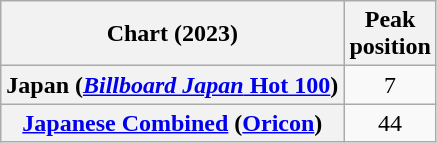<table class="wikitable sortable plainrowheaders" style="text-align:center">
<tr>
<th scope="col">Chart (2023)</th>
<th scope="col">Peak<br>position</th>
</tr>
<tr>
<th scope="row">Japan (<a href='#'><em>Billboard Japan</em> Hot 100</a>)</th>
<td>7</td>
</tr>
<tr>
<th scope="row"><a href='#'>Japanese Combined</a> (<a href='#'>Oricon</a>)</th>
<td>44</td>
</tr>
</table>
